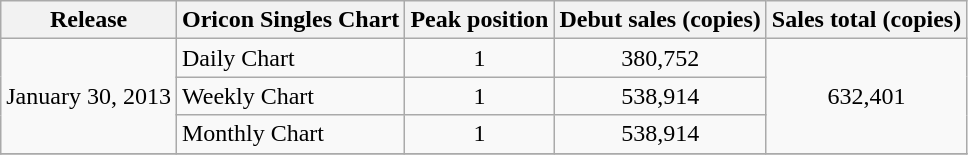<table class="wikitable">
<tr>
<th>Release</th>
<th>Oricon Singles Chart</th>
<th>Peak position</th>
<th>Debut sales (copies)</th>
<th>Sales total (copies)</th>
</tr>
<tr>
<td rowspan="3">January 30, 2013</td>
<td>Daily Chart</td>
<td align="center">1</td>
<td align="center">380,752</td>
<td style="text-align:center;" rowspan="3">632,401</td>
</tr>
<tr>
<td>Weekly Chart</td>
<td align="center">1</td>
<td align="center">538,914</td>
</tr>
<tr>
<td>Monthly Chart</td>
<td align="center">1</td>
<td align="center">538,914</td>
</tr>
<tr>
</tr>
</table>
